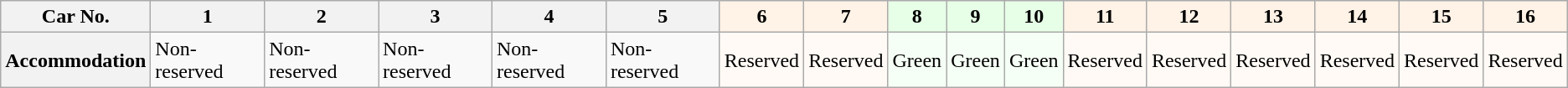<table class="wikitable">
<tr>
<th>Car No.</th>
<th>1</th>
<th>2</th>
<th>3</th>
<th>4</th>
<th>5</th>
<th style="background: #FFF2E6">6</th>
<th style="background: #FFF2E6">7</th>
<th style="background: #E6FFE6">8</th>
<th style="background: #E6FFE6">9</th>
<th style="background: #E6FFE6">10</th>
<th style="background: #FFF2E6">11</th>
<th style="background: #FFF2E6">12</th>
<th style="background: #FFF2E6">13</th>
<th style="background: #FFF2E6">14</th>
<th style="background: #FFF2E6">15</th>
<th style="background: #FFF2E6">16</th>
</tr>
<tr>
<th>Accommodation</th>
<td>Non-reserved</td>
<td>Non-reserved</td>
<td>Non-reserved</td>
<td>Non-reserved</td>
<td>Non-reserved</td>
<td style="background: #FFFAF5">Reserved</td>
<td style="background: #FFFAF5">Reserved</td>
<td style="background: #F5FFF5">Green</td>
<td style="background: #F5FFF5">Green</td>
<td style="background: #F5FFF5">Green</td>
<td style="background: #FFFAF5">Reserved</td>
<td style="background: #FFFAF5">Reserved</td>
<td style="background: #FFFAF5">Reserved</td>
<td style="background: #FFFAF5">Reserved</td>
<td style="background: #FFFAF5">Reserved</td>
<td style="background: #FFFAF5">Reserved</td>
</tr>
</table>
